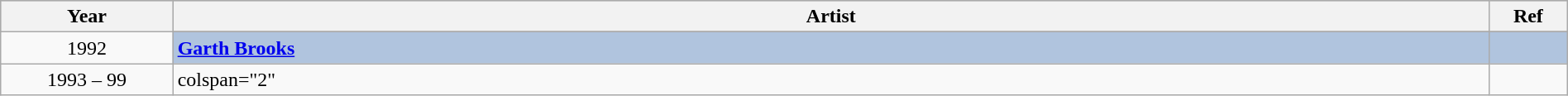<table class="wikitable" style="width:100%;">
<tr style="background:#bebebe;">
<th style="width:11%;">Year</th>
<th style="width:84%;">Artist</th>
<th style="width:5%;">Ref</th>
</tr>
<tr>
<td rowspan="2" align="center">1992</td>
</tr>
<tr style="background:#B0C4DE">
<td><strong><a href='#'>Garth Brooks</a></strong></td>
<td align="center"></td>
</tr>
<tr>
<td align="center">1993 – 99</td>
<td>colspan="2" </td>
</tr>
</table>
